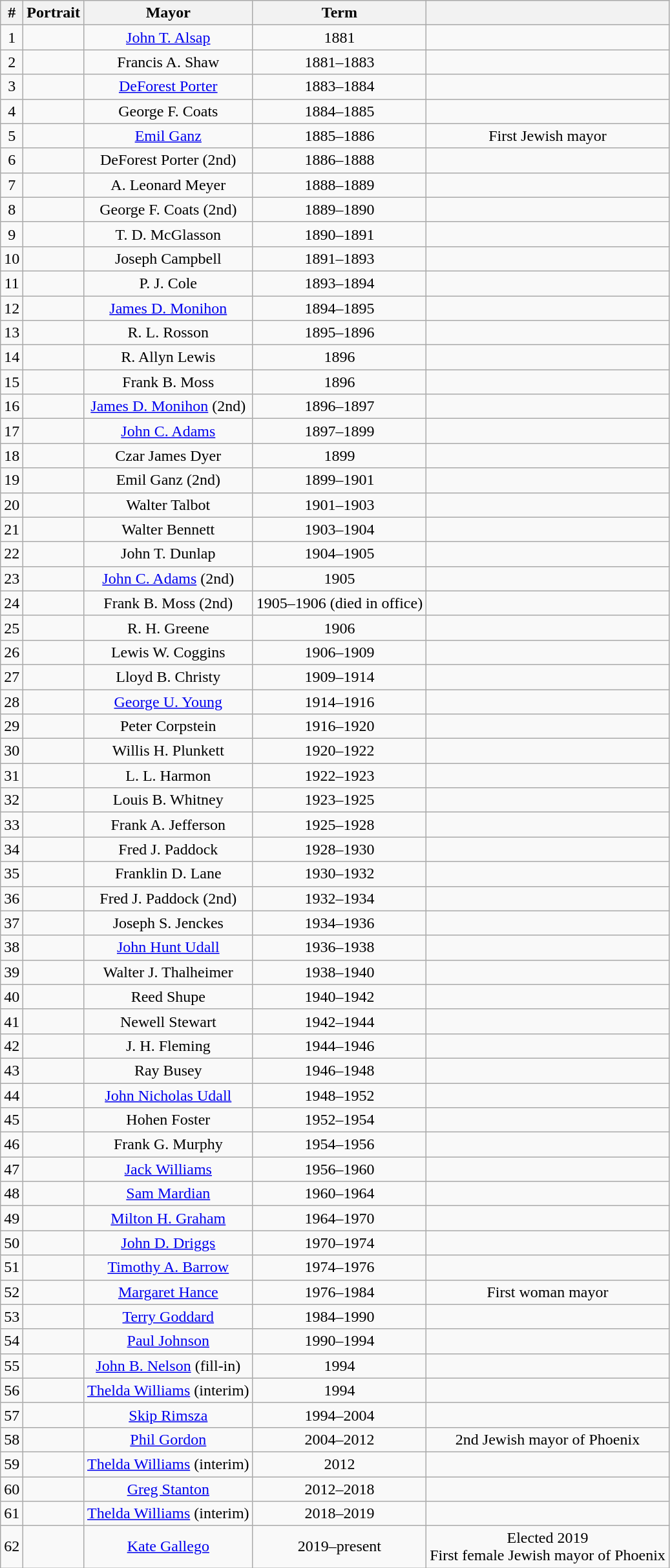<table class="wikitable"  style="text-align:center;">
<tr>
<th>#</th>
<th>Portrait</th>
<th>Mayor</th>
<th>Term</th>
<th></th>
</tr>
<tr>
<td>1</td>
<td></td>
<td><a href='#'>John T. Alsap</a></td>
<td>1881</td>
<td></td>
</tr>
<tr>
<td>2</td>
<td></td>
<td>Francis A. Shaw</td>
<td>1881–1883</td>
<td></td>
</tr>
<tr>
<td>3</td>
<td></td>
<td><a href='#'>DeForest Porter</a></td>
<td>1883–1884</td>
<td></td>
</tr>
<tr>
<td>4</td>
<td></td>
<td>George F. Coats</td>
<td>1884–1885</td>
<td></td>
</tr>
<tr>
<td>5</td>
<td></td>
<td><a href='#'>Emil Ganz</a></td>
<td>1885–1886</td>
<td>First Jewish mayor</td>
</tr>
<tr>
<td>6</td>
<td></td>
<td>DeForest Porter (2nd)</td>
<td>1886–1888</td>
<td></td>
</tr>
<tr>
<td>7</td>
<td></td>
<td>A. Leonard Meyer</td>
<td>1888–1889</td>
<td></td>
</tr>
<tr>
<td>8</td>
<td></td>
<td>George F. Coats (2nd)</td>
<td>1889–1890</td>
<td></td>
</tr>
<tr>
<td>9</td>
<td></td>
<td>T. D. McGlasson</td>
<td>1890–1891</td>
<td></td>
</tr>
<tr>
<td>10</td>
<td></td>
<td>Joseph Campbell</td>
<td>1891–1893</td>
<td></td>
</tr>
<tr>
<td>11</td>
<td></td>
<td>P. J. Cole</td>
<td>1893–1894</td>
<td></td>
</tr>
<tr>
<td>12</td>
<td></td>
<td><a href='#'>James D. Monihon</a></td>
<td>1894–1895</td>
<td></td>
</tr>
<tr>
<td>13</td>
<td></td>
<td>R. L. Rosson</td>
<td>1895–1896</td>
<td></td>
</tr>
<tr>
<td>14</td>
<td></td>
<td>R. Allyn Lewis</td>
<td>1896</td>
<td></td>
</tr>
<tr>
<td>15</td>
<td></td>
<td>Frank B. Moss</td>
<td>1896</td>
<td></td>
</tr>
<tr>
<td>16</td>
<td></td>
<td><a href='#'>James D. Monihon</a> (2nd)</td>
<td>1896–1897</td>
<td></td>
</tr>
<tr>
<td>17</td>
<td></td>
<td><a href='#'>John C. Adams</a></td>
<td>1897–1899</td>
<td></td>
</tr>
<tr>
<td>18</td>
<td></td>
<td>Czar James Dyer</td>
<td>1899</td>
<td></td>
</tr>
<tr>
<td>19</td>
<td></td>
<td>Emil Ganz (2nd)</td>
<td>1899–1901</td>
<td></td>
</tr>
<tr>
<td>20</td>
<td></td>
<td>Walter Talbot</td>
<td>1901–1903</td>
<td></td>
</tr>
<tr>
<td>21</td>
<td></td>
<td>Walter Bennett</td>
<td>1903–1904</td>
<td></td>
</tr>
<tr>
<td>22</td>
<td></td>
<td>John T. Dunlap</td>
<td>1904–1905</td>
<td></td>
</tr>
<tr>
<td>23</td>
<td></td>
<td><a href='#'>John C. Adams</a> (2nd)</td>
<td>1905</td>
<td></td>
</tr>
<tr>
<td>24</td>
<td></td>
<td>Frank B. Moss (2nd)</td>
<td>1905–1906 (died in office)</td>
<td></td>
</tr>
<tr>
<td>25</td>
<td></td>
<td>R. H. Greene</td>
<td>1906</td>
<td></td>
</tr>
<tr>
<td>26</td>
<td></td>
<td>Lewis W. Coggins</td>
<td>1906–1909</td>
<td></td>
</tr>
<tr>
<td>27</td>
<td></td>
<td>Lloyd B. Christy</td>
<td>1909–1914</td>
<td></td>
</tr>
<tr>
<td>28</td>
<td></td>
<td><a href='#'>George U. Young</a></td>
<td>1914–1916</td>
<td></td>
</tr>
<tr>
<td>29</td>
<td></td>
<td>Peter Corpstein</td>
<td>1916–1920</td>
<td></td>
</tr>
<tr>
<td>30</td>
<td></td>
<td>Willis H. Plunkett</td>
<td>1920–1922</td>
<td></td>
</tr>
<tr>
<td>31</td>
<td></td>
<td>L. L. Harmon</td>
<td>1922–1923</td>
<td></td>
</tr>
<tr>
<td>32</td>
<td></td>
<td>Louis B. Whitney</td>
<td>1923–1925</td>
<td></td>
</tr>
<tr>
<td>33</td>
<td></td>
<td>Frank A. Jefferson</td>
<td>1925–1928</td>
<td></td>
</tr>
<tr>
<td>34</td>
<td></td>
<td>Fred J. Paddock</td>
<td>1928–1930</td>
<td></td>
</tr>
<tr>
<td>35</td>
<td></td>
<td>Franklin D. Lane</td>
<td>1930–1932</td>
<td></td>
</tr>
<tr>
<td>36</td>
<td></td>
<td>Fred J. Paddock (2nd)</td>
<td>1932–1934</td>
<td></td>
</tr>
<tr>
<td>37</td>
<td></td>
<td>Joseph S. Jenckes</td>
<td>1934–1936</td>
<td></td>
</tr>
<tr>
<td>38</td>
<td></td>
<td><a href='#'>John Hunt Udall</a></td>
<td>1936–1938</td>
<td></td>
</tr>
<tr>
<td>39</td>
<td></td>
<td>Walter J. Thalheimer</td>
<td>1938–1940</td>
<td></td>
</tr>
<tr>
<td>40</td>
<td></td>
<td>Reed Shupe</td>
<td>1940–1942</td>
<td></td>
</tr>
<tr>
<td>41</td>
<td></td>
<td>Newell Stewart</td>
<td>1942–1944</td>
<td></td>
</tr>
<tr>
<td>42</td>
<td></td>
<td>J. H. Fleming</td>
<td>1944–1946</td>
<td></td>
</tr>
<tr>
<td>43</td>
<td></td>
<td>Ray Busey</td>
<td>1946–1948</td>
<td></td>
</tr>
<tr>
<td>44</td>
<td></td>
<td><a href='#'>John Nicholas Udall</a></td>
<td>1948–1952</td>
<td></td>
</tr>
<tr>
<td>45</td>
<td></td>
<td>Hohen Foster</td>
<td>1952–1954</td>
<td></td>
</tr>
<tr>
<td>46</td>
<td></td>
<td>Frank G. Murphy</td>
<td>1954–1956</td>
<td></td>
</tr>
<tr>
<td>47</td>
<td></td>
<td><a href='#'>Jack Williams</a></td>
<td>1956–1960</td>
<td></td>
</tr>
<tr>
<td>48</td>
<td></td>
<td><a href='#'>Sam Mardian</a></td>
<td>1960–1964</td>
<td></td>
</tr>
<tr>
<td>49</td>
<td></td>
<td><a href='#'>Milton H. Graham</a></td>
<td>1964–1970</td>
<td></td>
</tr>
<tr>
<td>50</td>
<td></td>
<td><a href='#'>John D. Driggs</a></td>
<td>1970–1974</td>
<td></td>
</tr>
<tr>
<td>51</td>
<td></td>
<td><a href='#'>Timothy A. Barrow</a></td>
<td>1974–1976</td>
<td></td>
</tr>
<tr>
<td>52</td>
<td></td>
<td><a href='#'>Margaret Hance</a></td>
<td>1976–1984</td>
<td>First woman mayor</td>
</tr>
<tr>
<td>53</td>
<td></td>
<td><a href='#'>Terry Goddard</a></td>
<td>1984–1990</td>
<td></td>
</tr>
<tr>
<td>54</td>
<td></td>
<td><a href='#'>Paul Johnson</a></td>
<td>1990–1994</td>
<td></td>
</tr>
<tr>
<td>55</td>
<td></td>
<td><a href='#'>John B. Nelson</a> (fill-in)</td>
<td>1994</td>
<td></td>
</tr>
<tr>
<td>56</td>
<td></td>
<td><a href='#'>Thelda Williams</a> (interim)</td>
<td>1994</td>
<td></td>
</tr>
<tr>
<td>57</td>
<td></td>
<td><a href='#'>Skip Rimsza</a></td>
<td>1994–2004</td>
<td></td>
</tr>
<tr>
<td>58</td>
<td></td>
<td><a href='#'>Phil Gordon</a></td>
<td>2004–2012</td>
<td>2nd Jewish mayor of Phoenix</td>
</tr>
<tr>
<td>59</td>
<td></td>
<td><a href='#'>Thelda Williams</a> (interim)</td>
<td>2012</td>
<td></td>
</tr>
<tr>
<td>60</td>
<td></td>
<td><a href='#'>Greg Stanton</a></td>
<td>2012–2018</td>
<td></td>
</tr>
<tr>
<td>61</td>
<td></td>
<td><a href='#'>Thelda Williams</a> (interim)</td>
<td>2018–2019</td>
<td></td>
</tr>
<tr>
<td>62</td>
<td></td>
<td><a href='#'>Kate Gallego</a></td>
<td>2019–present</td>
<td>Elected 2019<br> First female Jewish mayor of Phoenix</td>
</tr>
</table>
